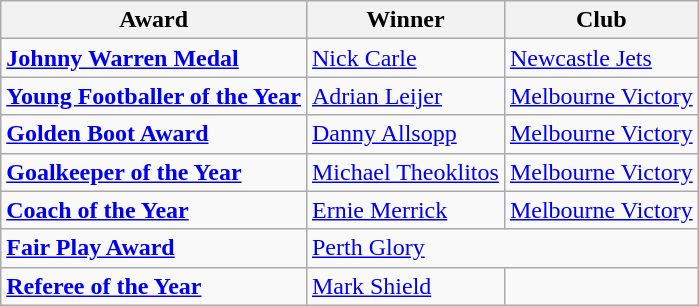<table class="wikitable">
<tr>
<th>Award</th>
<th>Winner</th>
<th>Club</th>
</tr>
<tr>
<td><strong><a href='#'>Johnny Warren Medal</a></strong></td>
<td> <a href='#'>Nick Carle</a></td>
<td><a href='#'>Newcastle Jets</a></td>
</tr>
<tr>
<td><strong><a href='#'>Young Footballer of the Year</a></strong></td>
<td> <a href='#'>Adrian Leijer</a></td>
<td><a href='#'>Melbourne Victory</a></td>
</tr>
<tr>
<td><strong><a href='#'>Golden Boot Award</a></strong></td>
<td> <a href='#'>Danny Allsopp</a></td>
<td><a href='#'>Melbourne Victory</a></td>
</tr>
<tr>
<td><strong><a href='#'>Goalkeeper of the Year</a></strong></td>
<td> <a href='#'>Michael Theoklitos</a></td>
<td><a href='#'>Melbourne Victory</a></td>
</tr>
<tr>
<td><strong><a href='#'>Coach of the Year</a></strong></td>
<td> <a href='#'>Ernie Merrick</a></td>
<td><a href='#'>Melbourne Victory</a></td>
</tr>
<tr>
<td><strong><a href='#'>Fair Play Award</a></strong></td>
<td colspan="2"><a href='#'>Perth Glory</a></td>
</tr>
<tr>
<td><strong><a href='#'>Referee of the Year</a></strong></td>
<td> <a href='#'>Mark Shield</a></td>
</tr>
</table>
